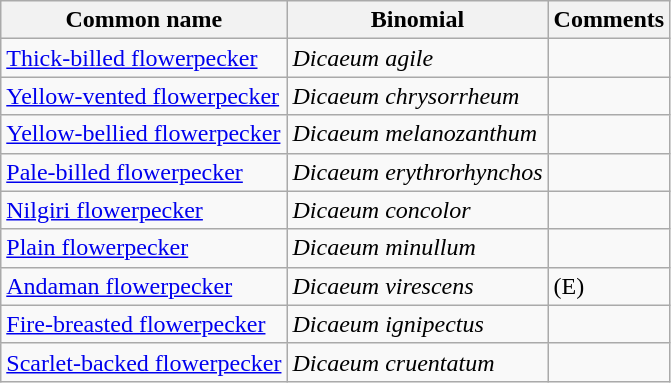<table class="wikitable">
<tr>
<th>Common name</th>
<th>Binomial</th>
<th>Comments</th>
</tr>
<tr>
<td><a href='#'>Thick-billed flowerpecker</a></td>
<td><em>Dicaeum agile</em></td>
<td></td>
</tr>
<tr>
<td><a href='#'>Yellow-vented flowerpecker</a></td>
<td><em>Dicaeum chrysorrheum</em></td>
<td></td>
</tr>
<tr>
<td><a href='#'>Yellow-bellied flowerpecker</a></td>
<td><em>Dicaeum melanozanthum</em></td>
<td></td>
</tr>
<tr>
<td><a href='#'>Pale-billed flowerpecker</a></td>
<td><em>Dicaeum erythrorhynchos</em></td>
<td></td>
</tr>
<tr>
<td><a href='#'>Nilgiri flowerpecker</a></td>
<td><em>Dicaeum concolor</em></td>
<td></td>
</tr>
<tr>
<td><a href='#'>Plain flowerpecker</a></td>
<td><em>Dicaeum minullum</em></td>
<td></td>
</tr>
<tr>
<td><a href='#'>Andaman flowerpecker</a></td>
<td><em>Dicaeum virescens</em></td>
<td>(E)</td>
</tr>
<tr>
<td><a href='#'>Fire-breasted flowerpecker</a></td>
<td><em>Dicaeum ignipectus</em></td>
<td></td>
</tr>
<tr>
<td><a href='#'>Scarlet-backed flowerpecker</a></td>
<td><em>Dicaeum cruentatum</em></td>
<td></td>
</tr>
</table>
